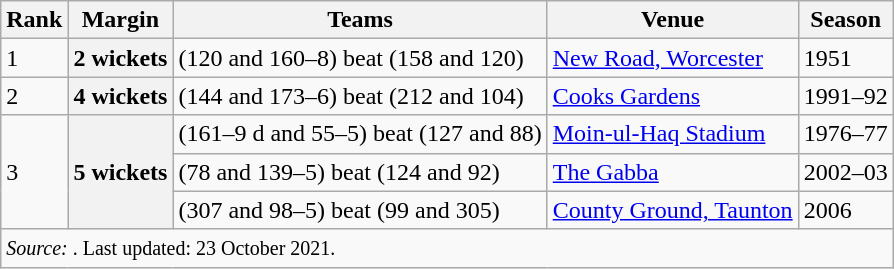<table class="wikitable">
<tr>
<th>Rank</th>
<th>Margin</th>
<th>Teams</th>
<th>Venue</th>
<th>Season</th>
</tr>
<tr>
<td>1</td>
<th align="left"><strong>2 wickets</strong></th>
<td align="left"> (120 and 160–8) beat  (158 and 120)</td>
<td align="left"><a href='#'>New Road, Worcester</a></td>
<td>1951</td>
</tr>
<tr>
<td>2</td>
<th align="left"><strong>4 wickets</strong></th>
<td align="left"> (144 and 173–6) beat  (212 and 104)</td>
<td align="left"><a href='#'>Cooks Gardens</a></td>
<td>1991–92</td>
</tr>
<tr>
<td rowspan="3">3</td>
<th rowspan="3" align="left"><strong>5 wickets</strong></th>
<td align="left"> (161–9 d and 55–5) beat  (127 and 88)</td>
<td align="left"><a href='#'>Moin-ul-Haq Stadium</a></td>
<td>1976–77</td>
</tr>
<tr>
<td align="left"> (78 and 139–5) beat  (124 and 92)</td>
<td align="left"><a href='#'>The Gabba</a></td>
<td>2002–03</td>
</tr>
<tr>
<td align="left"> (307 and 98–5) beat  (99 and 305)</td>
<td align="left"><a href='#'>County Ground, Taunton</a></td>
<td>2006</td>
</tr>
<tr>
<td colspan="5" style="text-align:left"><small><em>Source: </em>. Last updated: 23 October 2021.</small></td>
</tr>
</table>
